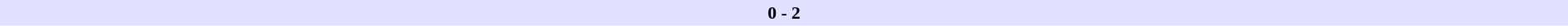<table border=0 cellspacing=0 cellpadding=2 style=font-size:90% width=100%>
<tr bgcolor=#e0e0ff>
<td align=right width=40%></td>
<th>0 - 2</th>
<td align=left width=40%></td>
</tr>
</table>
